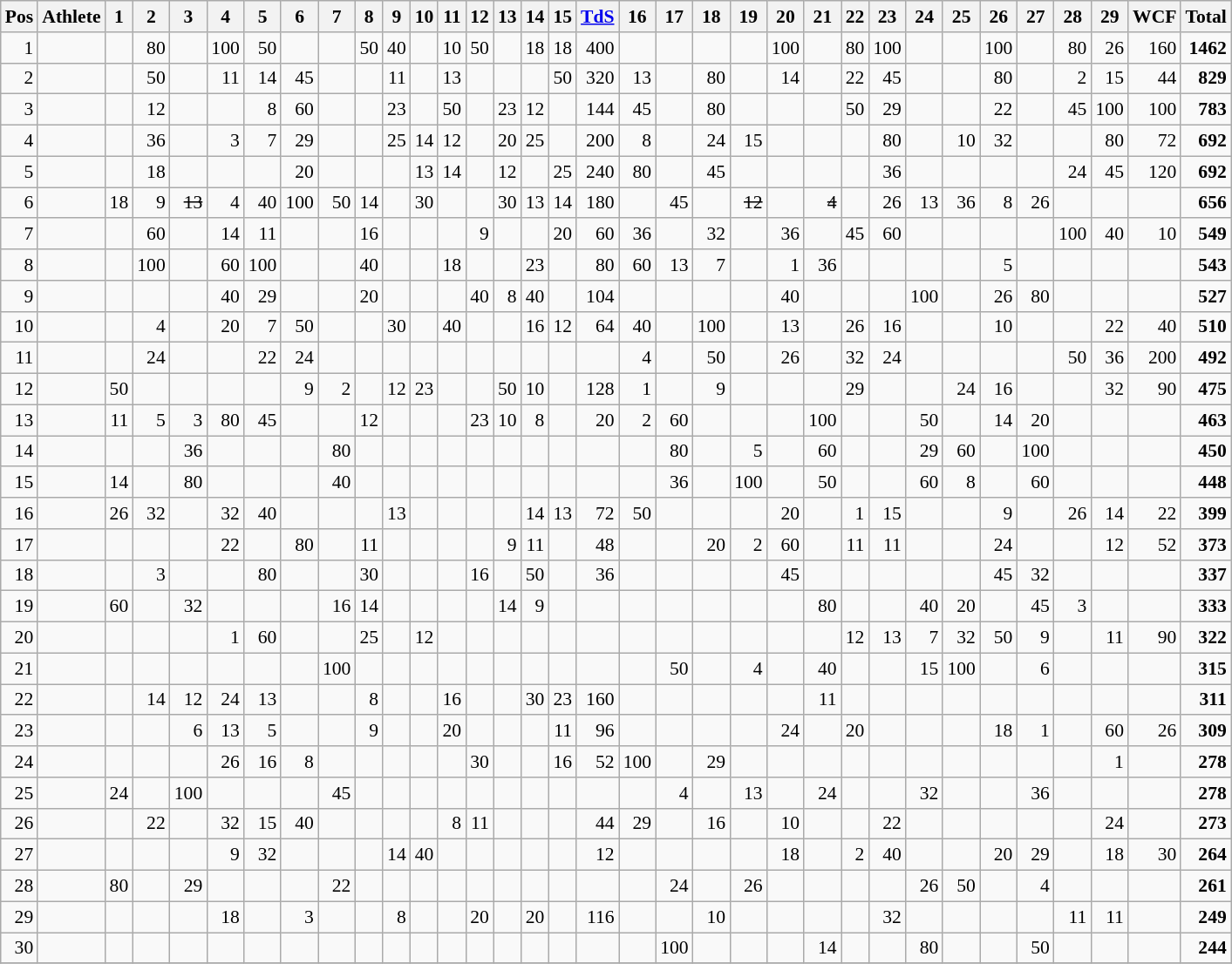<table class="wikitable" style="font-size: 90%">
<tr align="right">
<th>Pos</th>
<th>Athlete</th>
<th>1</th>
<th>2</th>
<th>3</th>
<th>4</th>
<th>5</th>
<th>6</th>
<th>7</th>
<th>8</th>
<th>9</th>
<th>10</th>
<th>11</th>
<th>12</th>
<th>13</th>
<th>14</th>
<th>15</th>
<th><a href='#'>TdS</a></th>
<th>16</th>
<th>17</th>
<th>18</th>
<th>19</th>
<th>20</th>
<th>21</th>
<th>22</th>
<th>23</th>
<th>24</th>
<th>25</th>
<th>26</th>
<th>27</th>
<th>28</th>
<th>29</th>
<th>WCF</th>
<th>Total</th>
</tr>
<tr align="right">
<td>1</td>
<td align="left"></td>
<td></td>
<td>80</td>
<td></td>
<td>100</td>
<td>50</td>
<td></td>
<td></td>
<td>50</td>
<td>40</td>
<td></td>
<td>10</td>
<td>50</td>
<td></td>
<td>18</td>
<td>18</td>
<td>400</td>
<td></td>
<td></td>
<td></td>
<td></td>
<td>100</td>
<td></td>
<td>80</td>
<td>100</td>
<td></td>
<td></td>
<td>100</td>
<td></td>
<td>80</td>
<td>26</td>
<td>160</td>
<td><strong>1462</strong></td>
</tr>
<tr align="right">
<td>2</td>
<td align="left"></td>
<td></td>
<td>50</td>
<td></td>
<td>11</td>
<td>14</td>
<td>45</td>
<td></td>
<td></td>
<td>11</td>
<td></td>
<td>13</td>
<td></td>
<td></td>
<td></td>
<td>50</td>
<td>320</td>
<td>13</td>
<td></td>
<td>80</td>
<td></td>
<td>14</td>
<td></td>
<td>22</td>
<td>45</td>
<td></td>
<td></td>
<td>80</td>
<td></td>
<td>2</td>
<td>15</td>
<td>44</td>
<td><strong>829</strong></td>
</tr>
<tr align="right">
<td>3</td>
<td align="left"></td>
<td></td>
<td>12</td>
<td></td>
<td></td>
<td>8</td>
<td>60</td>
<td></td>
<td></td>
<td>23</td>
<td></td>
<td>50</td>
<td></td>
<td>23</td>
<td>12</td>
<td></td>
<td>144</td>
<td>45</td>
<td></td>
<td>80</td>
<td></td>
<td></td>
<td></td>
<td>50</td>
<td>29</td>
<td></td>
<td></td>
<td>22</td>
<td></td>
<td>45</td>
<td>100</td>
<td>100</td>
<td><strong>783</strong></td>
</tr>
<tr align="right">
<td>4</td>
<td align="left"></td>
<td></td>
<td>36</td>
<td></td>
<td>3</td>
<td>7</td>
<td>29</td>
<td></td>
<td></td>
<td>25</td>
<td>14</td>
<td>12</td>
<td></td>
<td>20</td>
<td>25</td>
<td></td>
<td>200</td>
<td>8</td>
<td></td>
<td>24</td>
<td>15</td>
<td></td>
<td></td>
<td></td>
<td>80</td>
<td></td>
<td>10</td>
<td>32</td>
<td></td>
<td></td>
<td>80</td>
<td>72</td>
<td><strong>692</strong></td>
</tr>
<tr align="right">
<td>5</td>
<td align="left"></td>
<td></td>
<td>18</td>
<td></td>
<td></td>
<td></td>
<td>20</td>
<td></td>
<td></td>
<td></td>
<td>13</td>
<td>14</td>
<td></td>
<td>12</td>
<td></td>
<td>25</td>
<td>240</td>
<td>80</td>
<td></td>
<td>45</td>
<td></td>
<td></td>
<td></td>
<td></td>
<td>36</td>
<td></td>
<td></td>
<td></td>
<td></td>
<td>24</td>
<td>45</td>
<td>120</td>
<td><strong>692</strong></td>
</tr>
<tr align="right">
<td>6</td>
<td align="left"></td>
<td>18</td>
<td>9</td>
<td><s>13</s></td>
<td>4</td>
<td>40</td>
<td>100</td>
<td>50</td>
<td>14</td>
<td></td>
<td>30</td>
<td></td>
<td></td>
<td>30</td>
<td>13</td>
<td>14</td>
<td>180</td>
<td></td>
<td>45</td>
<td></td>
<td><s>12</s></td>
<td></td>
<td><s>4</s></td>
<td></td>
<td>26</td>
<td>13</td>
<td>36</td>
<td>8</td>
<td>26</td>
<td></td>
<td></td>
<td></td>
<td><strong>656</strong></td>
</tr>
<tr align="right">
<td>7</td>
<td align="left"></td>
<td></td>
<td>60</td>
<td></td>
<td>14</td>
<td>11</td>
<td></td>
<td></td>
<td>16</td>
<td></td>
<td></td>
<td></td>
<td>9</td>
<td></td>
<td></td>
<td>20</td>
<td>60</td>
<td>36</td>
<td></td>
<td>32</td>
<td></td>
<td>36</td>
<td></td>
<td>45</td>
<td>60</td>
<td></td>
<td></td>
<td></td>
<td></td>
<td>100</td>
<td>40</td>
<td>10</td>
<td><strong>549</strong></td>
</tr>
<tr align="right">
<td>8</td>
<td align="left"></td>
<td></td>
<td>100</td>
<td></td>
<td>60</td>
<td>100</td>
<td></td>
<td></td>
<td>40</td>
<td></td>
<td></td>
<td>18</td>
<td></td>
<td></td>
<td>23</td>
<td></td>
<td>80</td>
<td>60</td>
<td>13</td>
<td>7</td>
<td></td>
<td>1</td>
<td>36</td>
<td></td>
<td></td>
<td></td>
<td></td>
<td>5</td>
<td></td>
<td></td>
<td></td>
<td></td>
<td><strong>543</strong></td>
</tr>
<tr align="right">
<td>9</td>
<td align="left"></td>
<td></td>
<td></td>
<td></td>
<td>40</td>
<td>29</td>
<td></td>
<td></td>
<td>20</td>
<td></td>
<td></td>
<td></td>
<td>40</td>
<td>8</td>
<td>40</td>
<td></td>
<td>104</td>
<td></td>
<td></td>
<td></td>
<td></td>
<td>40</td>
<td></td>
<td></td>
<td></td>
<td>100</td>
<td></td>
<td>26</td>
<td>80</td>
<td></td>
<td></td>
<td></td>
<td><strong>527</strong></td>
</tr>
<tr align="right">
<td>10</td>
<td align="left"></td>
<td></td>
<td>4</td>
<td></td>
<td>20</td>
<td>7</td>
<td>50</td>
<td></td>
<td></td>
<td>30</td>
<td></td>
<td>40</td>
<td></td>
<td></td>
<td>16</td>
<td>12</td>
<td>64</td>
<td>40</td>
<td></td>
<td>100</td>
<td></td>
<td>13</td>
<td></td>
<td>26</td>
<td>16</td>
<td></td>
<td></td>
<td>10</td>
<td></td>
<td></td>
<td>22</td>
<td>40</td>
<td><strong>510</strong></td>
</tr>
<tr align="right">
<td>11</td>
<td align="left"></td>
<td></td>
<td>24</td>
<td></td>
<td></td>
<td>22</td>
<td>24</td>
<td></td>
<td></td>
<td></td>
<td></td>
<td></td>
<td></td>
<td></td>
<td></td>
<td></td>
<td></td>
<td>4</td>
<td></td>
<td>50</td>
<td></td>
<td>26</td>
<td></td>
<td>32</td>
<td>24</td>
<td></td>
<td></td>
<td></td>
<td></td>
<td>50</td>
<td>36</td>
<td>200</td>
<td><strong>492</strong></td>
</tr>
<tr align="right">
<td>12</td>
<td align="left"></td>
<td>50</td>
<td></td>
<td></td>
<td></td>
<td></td>
<td>9</td>
<td>2</td>
<td></td>
<td>12</td>
<td>23</td>
<td></td>
<td></td>
<td>50</td>
<td>10</td>
<td></td>
<td>128</td>
<td>1</td>
<td></td>
<td>9</td>
<td></td>
<td></td>
<td></td>
<td>29</td>
<td></td>
<td></td>
<td>24</td>
<td>16</td>
<td></td>
<td></td>
<td>32</td>
<td>90</td>
<td><strong>475</strong></td>
</tr>
<tr align="right">
<td>13</td>
<td align="left"></td>
<td>11</td>
<td>5</td>
<td>3</td>
<td>80</td>
<td>45</td>
<td></td>
<td></td>
<td>12</td>
<td></td>
<td></td>
<td></td>
<td>23</td>
<td>10</td>
<td>8</td>
<td></td>
<td>20</td>
<td>2</td>
<td>60</td>
<td></td>
<td></td>
<td></td>
<td>100</td>
<td></td>
<td></td>
<td>50</td>
<td></td>
<td>14</td>
<td>20</td>
<td></td>
<td></td>
<td></td>
<td><strong>463</strong></td>
</tr>
<tr align="right">
<td>14</td>
<td align="left"></td>
<td></td>
<td></td>
<td>36</td>
<td></td>
<td></td>
<td></td>
<td>80</td>
<td></td>
<td></td>
<td></td>
<td></td>
<td></td>
<td></td>
<td></td>
<td></td>
<td></td>
<td></td>
<td>80</td>
<td></td>
<td>5</td>
<td></td>
<td>60</td>
<td></td>
<td></td>
<td>29</td>
<td>60</td>
<td></td>
<td>100</td>
<td></td>
<td></td>
<td></td>
<td><strong>450</strong></td>
</tr>
<tr align="right">
<td>15</td>
<td align="left"></td>
<td>14</td>
<td></td>
<td>80</td>
<td></td>
<td></td>
<td></td>
<td>40</td>
<td></td>
<td></td>
<td></td>
<td></td>
<td></td>
<td></td>
<td></td>
<td></td>
<td></td>
<td></td>
<td>36</td>
<td></td>
<td>100</td>
<td></td>
<td>50</td>
<td></td>
<td></td>
<td>60</td>
<td>8</td>
<td></td>
<td>60</td>
<td></td>
<td></td>
<td></td>
<td><strong>448</strong></td>
</tr>
<tr align="right">
<td>16</td>
<td align="left"></td>
<td>26</td>
<td>32</td>
<td></td>
<td>32</td>
<td>40</td>
<td></td>
<td></td>
<td></td>
<td>13</td>
<td></td>
<td></td>
<td></td>
<td></td>
<td>14</td>
<td>13</td>
<td>72</td>
<td>50</td>
<td></td>
<td></td>
<td></td>
<td>20</td>
<td></td>
<td>1</td>
<td>15</td>
<td></td>
<td></td>
<td>9</td>
<td></td>
<td>26</td>
<td>14</td>
<td>22</td>
<td><strong>399</strong></td>
</tr>
<tr align="right">
<td>17</td>
<td align="left"></td>
<td></td>
<td></td>
<td></td>
<td>22</td>
<td></td>
<td>80</td>
<td></td>
<td>11</td>
<td></td>
<td></td>
<td></td>
<td></td>
<td>9</td>
<td>11</td>
<td></td>
<td>48</td>
<td></td>
<td></td>
<td>20</td>
<td>2</td>
<td>60</td>
<td></td>
<td>11</td>
<td>11</td>
<td></td>
<td></td>
<td>24</td>
<td></td>
<td></td>
<td>12</td>
<td>52</td>
<td><strong>373</strong></td>
</tr>
<tr align="right">
<td>18</td>
<td align="left"></td>
<td></td>
<td>3</td>
<td></td>
<td></td>
<td>80</td>
<td></td>
<td></td>
<td>30</td>
<td></td>
<td></td>
<td></td>
<td>16</td>
<td></td>
<td>50</td>
<td></td>
<td>36</td>
<td></td>
<td></td>
<td></td>
<td></td>
<td>45</td>
<td></td>
<td></td>
<td></td>
<td></td>
<td></td>
<td>45</td>
<td>32</td>
<td></td>
<td></td>
<td></td>
<td><strong>337</strong></td>
</tr>
<tr align="right">
<td>19</td>
<td align="left"></td>
<td>60</td>
<td></td>
<td>32</td>
<td></td>
<td></td>
<td></td>
<td>16</td>
<td>14</td>
<td></td>
<td></td>
<td></td>
<td></td>
<td>14</td>
<td>9</td>
<td></td>
<td></td>
<td></td>
<td></td>
<td></td>
<td></td>
<td></td>
<td>80</td>
<td></td>
<td></td>
<td>40</td>
<td>20</td>
<td></td>
<td>45</td>
<td>3</td>
<td></td>
<td></td>
<td><strong>333</strong></td>
</tr>
<tr align="right">
<td>20</td>
<td align="left"></td>
<td></td>
<td></td>
<td></td>
<td>1</td>
<td>60</td>
<td></td>
<td></td>
<td>25</td>
<td></td>
<td>12</td>
<td></td>
<td></td>
<td></td>
<td></td>
<td></td>
<td></td>
<td></td>
<td></td>
<td></td>
<td></td>
<td></td>
<td></td>
<td>12</td>
<td>13</td>
<td>7</td>
<td>32</td>
<td>50</td>
<td>9</td>
<td></td>
<td>11</td>
<td>90</td>
<td><strong>322</strong></td>
</tr>
<tr align="right">
<td>21</td>
<td align="left"></td>
<td></td>
<td></td>
<td></td>
<td></td>
<td></td>
<td></td>
<td>100</td>
<td></td>
<td></td>
<td></td>
<td></td>
<td></td>
<td></td>
<td></td>
<td></td>
<td></td>
<td></td>
<td>50</td>
<td></td>
<td>4</td>
<td></td>
<td>40</td>
<td></td>
<td></td>
<td>15</td>
<td>100</td>
<td></td>
<td>6</td>
<td></td>
<td></td>
<td></td>
<td><strong>315</strong></td>
</tr>
<tr align="right">
<td>22</td>
<td align="left"></td>
<td></td>
<td>14</td>
<td>12</td>
<td>24</td>
<td>13</td>
<td></td>
<td></td>
<td>8</td>
<td></td>
<td></td>
<td>16</td>
<td></td>
<td></td>
<td>30</td>
<td>23</td>
<td>160</td>
<td></td>
<td></td>
<td></td>
<td></td>
<td></td>
<td>11</td>
<td></td>
<td></td>
<td></td>
<td></td>
<td></td>
<td></td>
<td></td>
<td></td>
<td></td>
<td><strong>311</strong></td>
</tr>
<tr align="right">
<td>23</td>
<td align="left"></td>
<td></td>
<td></td>
<td>6</td>
<td>13</td>
<td>5</td>
<td></td>
<td></td>
<td>9</td>
<td></td>
<td></td>
<td>20</td>
<td></td>
<td></td>
<td></td>
<td>11</td>
<td>96</td>
<td></td>
<td></td>
<td></td>
<td></td>
<td>24</td>
<td></td>
<td>20</td>
<td></td>
<td></td>
<td></td>
<td>18</td>
<td>1</td>
<td></td>
<td>60</td>
<td>26</td>
<td><strong>309</strong></td>
</tr>
<tr align="right">
<td>24</td>
<td align="left"></td>
<td></td>
<td></td>
<td></td>
<td>26</td>
<td>16</td>
<td>8</td>
<td></td>
<td></td>
<td></td>
<td></td>
<td></td>
<td>30</td>
<td></td>
<td></td>
<td>16</td>
<td>52</td>
<td>100</td>
<td></td>
<td>29</td>
<td></td>
<td></td>
<td></td>
<td></td>
<td></td>
<td></td>
<td></td>
<td></td>
<td></td>
<td></td>
<td>1</td>
<td></td>
<td><strong>278</strong></td>
</tr>
<tr align="right">
<td>25</td>
<td align="left"></td>
<td>24</td>
<td></td>
<td>100</td>
<td></td>
<td></td>
<td></td>
<td>45</td>
<td></td>
<td></td>
<td></td>
<td></td>
<td></td>
<td></td>
<td></td>
<td></td>
<td></td>
<td></td>
<td>4</td>
<td></td>
<td>13</td>
<td></td>
<td>24</td>
<td></td>
<td></td>
<td>32</td>
<td></td>
<td></td>
<td>36</td>
<td></td>
<td></td>
<td></td>
<td><strong>278</strong></td>
</tr>
<tr align="right">
<td>26</td>
<td align="left"></td>
<td></td>
<td>22</td>
<td></td>
<td>32</td>
<td>15</td>
<td>40</td>
<td></td>
<td></td>
<td></td>
<td></td>
<td>8</td>
<td>11</td>
<td></td>
<td></td>
<td></td>
<td>44</td>
<td>29</td>
<td></td>
<td>16</td>
<td></td>
<td>10</td>
<td></td>
<td></td>
<td>22</td>
<td></td>
<td></td>
<td></td>
<td></td>
<td></td>
<td>24</td>
<td></td>
<td><strong>273</strong></td>
</tr>
<tr align="right">
<td>27</td>
<td align="left"></td>
<td></td>
<td></td>
<td></td>
<td>9</td>
<td>32</td>
<td></td>
<td></td>
<td></td>
<td>14</td>
<td>40</td>
<td></td>
<td></td>
<td></td>
<td></td>
<td></td>
<td>12</td>
<td></td>
<td></td>
<td></td>
<td></td>
<td>18</td>
<td></td>
<td>2</td>
<td>40</td>
<td></td>
<td></td>
<td>20</td>
<td>29</td>
<td></td>
<td>18</td>
<td>30</td>
<td><strong>264</strong></td>
</tr>
<tr align="right">
<td>28</td>
<td align="left"></td>
<td>80</td>
<td></td>
<td>29</td>
<td></td>
<td></td>
<td></td>
<td>22</td>
<td></td>
<td></td>
<td></td>
<td></td>
<td></td>
<td></td>
<td></td>
<td></td>
<td></td>
<td></td>
<td>24</td>
<td></td>
<td>26</td>
<td></td>
<td></td>
<td></td>
<td></td>
<td>26</td>
<td>50</td>
<td></td>
<td>4</td>
<td></td>
<td></td>
<td></td>
<td><strong>261</strong></td>
</tr>
<tr align="right">
<td>29</td>
<td align="left"></td>
<td></td>
<td></td>
<td></td>
<td>18</td>
<td></td>
<td>3</td>
<td></td>
<td></td>
<td>8</td>
<td></td>
<td></td>
<td>20</td>
<td></td>
<td>20</td>
<td></td>
<td>116</td>
<td></td>
<td></td>
<td>10</td>
<td></td>
<td></td>
<td></td>
<td></td>
<td>32</td>
<td></td>
<td></td>
<td></td>
<td></td>
<td>11</td>
<td>11</td>
<td></td>
<td><strong>249</strong></td>
</tr>
<tr align="right">
<td>30</td>
<td align="left"></td>
<td></td>
<td></td>
<td></td>
<td></td>
<td></td>
<td></td>
<td></td>
<td></td>
<td></td>
<td></td>
<td></td>
<td></td>
<td></td>
<td></td>
<td></td>
<td></td>
<td></td>
<td>100</td>
<td></td>
<td></td>
<td></td>
<td>14</td>
<td></td>
<td></td>
<td>80</td>
<td></td>
<td></td>
<td>50</td>
<td></td>
<td></td>
<td></td>
<td><strong>244</strong><br></td>
</tr>
<tr>
</tr>
</table>
